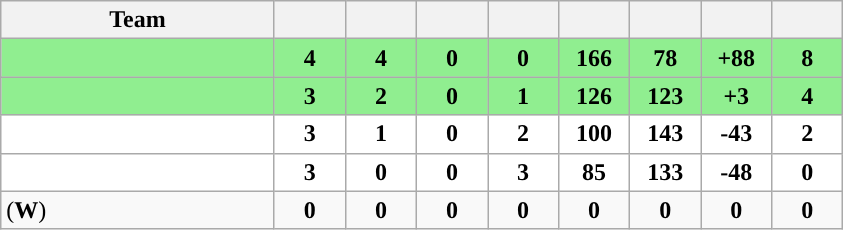<table class=wikitable style="text-align:center">
<tr>
<th width=175>Team</th>
<th width=40></th>
<th width=40></th>
<th width=40></th>
<th width=40></th>
<th width=40></th>
<th width=40></th>
<th width=40></th>
<th width=40></th>
</tr>
<tr style="background:lightgreen;">
<td align="left"></td>
<td><strong>4</strong></td>
<td><strong>4</strong></td>
<td><strong>0</strong></td>
<td><strong>0</strong></td>
<td><strong>166</strong></td>
<td><strong>78</strong></td>
<td><strong>+88</strong></td>
<td><strong>8</strong></td>
</tr>
<tr style="background:lightgreen;">
<td align="left"></td>
<td><strong>3</strong></td>
<td><strong>2</strong></td>
<td><strong>0</strong></td>
<td><strong>1</strong></td>
<td><strong>126</strong></td>
<td><strong>123</strong></td>
<td><strong>+3</strong></td>
<td><strong>4</strong></td>
</tr>
<tr style="background:white;">
<td align="left"></td>
<td><strong>3</strong></td>
<td><strong>1</strong></td>
<td><strong>0</strong></td>
<td><strong>2</strong></td>
<td><strong>100</strong></td>
<td><strong>143</strong></td>
<td><strong>-43</strong></td>
<td><strong>2</strong></td>
</tr>
<tr style="background:white;">
<td align="left"></td>
<td><strong>3</strong></td>
<td><strong>0</strong></td>
<td><strong>0</strong></td>
<td><strong>3</strong></td>
<td><strong>85</strong></td>
<td><strong>133</strong></td>
<td><strong>-48</strong></td>
<td><strong>0</strong></td>
</tr>
<tr style="background:">
<td align=left> (<strong>W</strong>)</td>
<td><strong>0</strong></td>
<td><strong>0</strong></td>
<td><strong>0</strong></td>
<td><strong>0</strong></td>
<td><strong>0</strong></td>
<td><strong>0</strong></td>
<td><strong>0</strong></td>
<td><strong>0</strong></td>
</tr>
</table>
